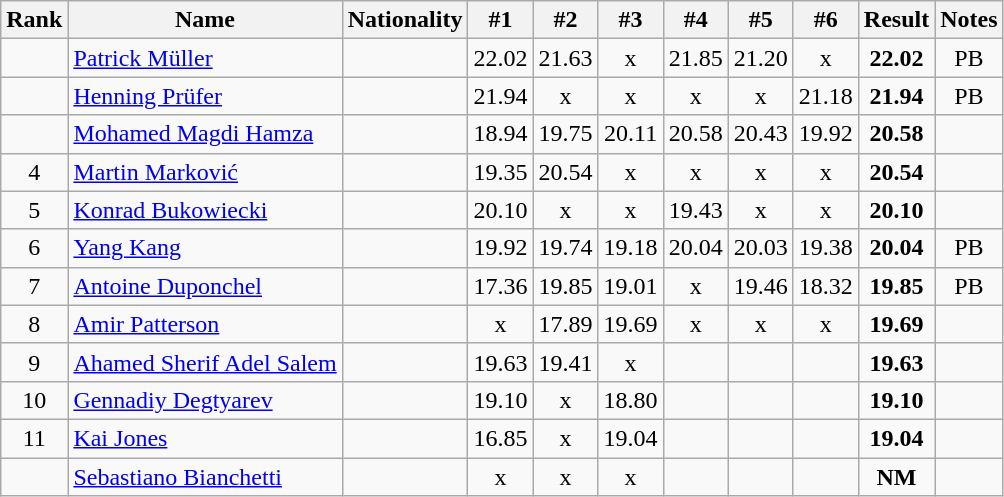<table class="wikitable sortable" style="text-align:center">
<tr>
<th>Rank</th>
<th>Name</th>
<th>Nationality</th>
<th>#1</th>
<th>#2</th>
<th>#3</th>
<th>#4</th>
<th>#5</th>
<th>#6</th>
<th>Result</th>
<th>Notes</th>
</tr>
<tr>
<td></td>
<td align=left><a href='#'>Patrick Müller</a></td>
<td align=left></td>
<td>22.02</td>
<td>21.63</td>
<td>x</td>
<td>21.85</td>
<td>21.20</td>
<td>x</td>
<td><strong>22.02</strong></td>
<td>PB</td>
</tr>
<tr>
<td></td>
<td align=left><a href='#'>Henning Prüfer</a></td>
<td align=left></td>
<td>21.94</td>
<td>x</td>
<td>x</td>
<td>x</td>
<td>x</td>
<td>21.18</td>
<td><strong>21.94</strong></td>
<td>PB</td>
</tr>
<tr>
<td></td>
<td align=left><a href='#'>Mohamed Magdi Hamza</a></td>
<td align=left></td>
<td>18.94</td>
<td>19.75</td>
<td>20.11</td>
<td>20.58</td>
<td>20.43</td>
<td>19.92</td>
<td><strong>20.58</strong></td>
<td></td>
</tr>
<tr>
<td>4</td>
<td align=left><a href='#'>Martin Marković</a></td>
<td align=left></td>
<td>19.35</td>
<td>20.54</td>
<td>x</td>
<td>x</td>
<td>x</td>
<td>x</td>
<td><strong>20.54</strong></td>
<td></td>
</tr>
<tr>
<td>5</td>
<td align=left><a href='#'>Konrad Bukowiecki</a></td>
<td align=left></td>
<td>20.10</td>
<td>x</td>
<td>x</td>
<td>19.43</td>
<td>x</td>
<td>x</td>
<td><strong>20.10</strong></td>
<td></td>
</tr>
<tr>
<td>6</td>
<td align=left><a href='#'>Yang Kang</a></td>
<td align=left></td>
<td>19.92</td>
<td>19.74</td>
<td>19.18</td>
<td>20.04</td>
<td>20.03</td>
<td>19.38</td>
<td><strong>20.04</strong></td>
<td>PB</td>
</tr>
<tr>
<td>7</td>
<td align=left><a href='#'>Antoine Duponchel</a></td>
<td align=left></td>
<td>17.36</td>
<td>19.85</td>
<td>19.01</td>
<td>x</td>
<td>19.46</td>
<td>18.32</td>
<td><strong>19.85</strong></td>
<td>PB</td>
</tr>
<tr>
<td>8</td>
<td align=left><a href='#'>Amir Patterson</a></td>
<td align=left></td>
<td>x</td>
<td>17.89</td>
<td>19.69</td>
<td>x</td>
<td>x</td>
<td>x</td>
<td><strong>19.69</strong></td>
<td></td>
</tr>
<tr>
<td>9</td>
<td align=left><a href='#'>Ahamed Sherif Adel Salem</a></td>
<td align=left></td>
<td>19.63</td>
<td>19.41</td>
<td>x</td>
<td></td>
<td></td>
<td></td>
<td><strong>19.63</strong></td>
<td></td>
</tr>
<tr>
<td>10</td>
<td align=left><a href='#'>Gennadiy Degtyarev</a></td>
<td align=left></td>
<td>19.10</td>
<td>x</td>
<td>18.80</td>
<td></td>
<td></td>
<td></td>
<td><strong>19.10</strong></td>
<td></td>
</tr>
<tr>
<td>11</td>
<td align=left><a href='#'>Kai Jones</a></td>
<td align=left></td>
<td>16.85</td>
<td>x</td>
<td>19.04</td>
<td></td>
<td></td>
<td></td>
<td><strong>19.04</strong></td>
<td></td>
</tr>
<tr>
<td></td>
<td align=left><a href='#'>Sebastiano Bianchetti</a></td>
<td align=left></td>
<td>x</td>
<td>x</td>
<td>x</td>
<td></td>
<td></td>
<td></td>
<td><strong>NM</strong></td>
<td></td>
</tr>
</table>
